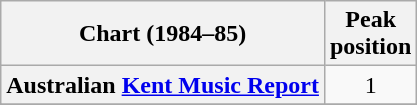<table class="wikitable sortable plainrowheaders">
<tr>
<th scope="col">Chart (1984–85)</th>
<th scope="col">Peak<br>position</th>
</tr>
<tr>
<th scope="row">Australian <a href='#'>Kent Music Report</a></th>
<td style="text-align:center;">1</td>
</tr>
<tr>
</tr>
<tr>
</tr>
<tr>
</tr>
</table>
